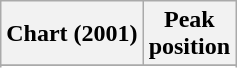<table class="wikitable sortable plainrowheaders">
<tr>
<th>Chart (2001)</th>
<th>Peak<br>position</th>
</tr>
<tr>
</tr>
<tr>
</tr>
<tr>
</tr>
<tr>
</tr>
</table>
